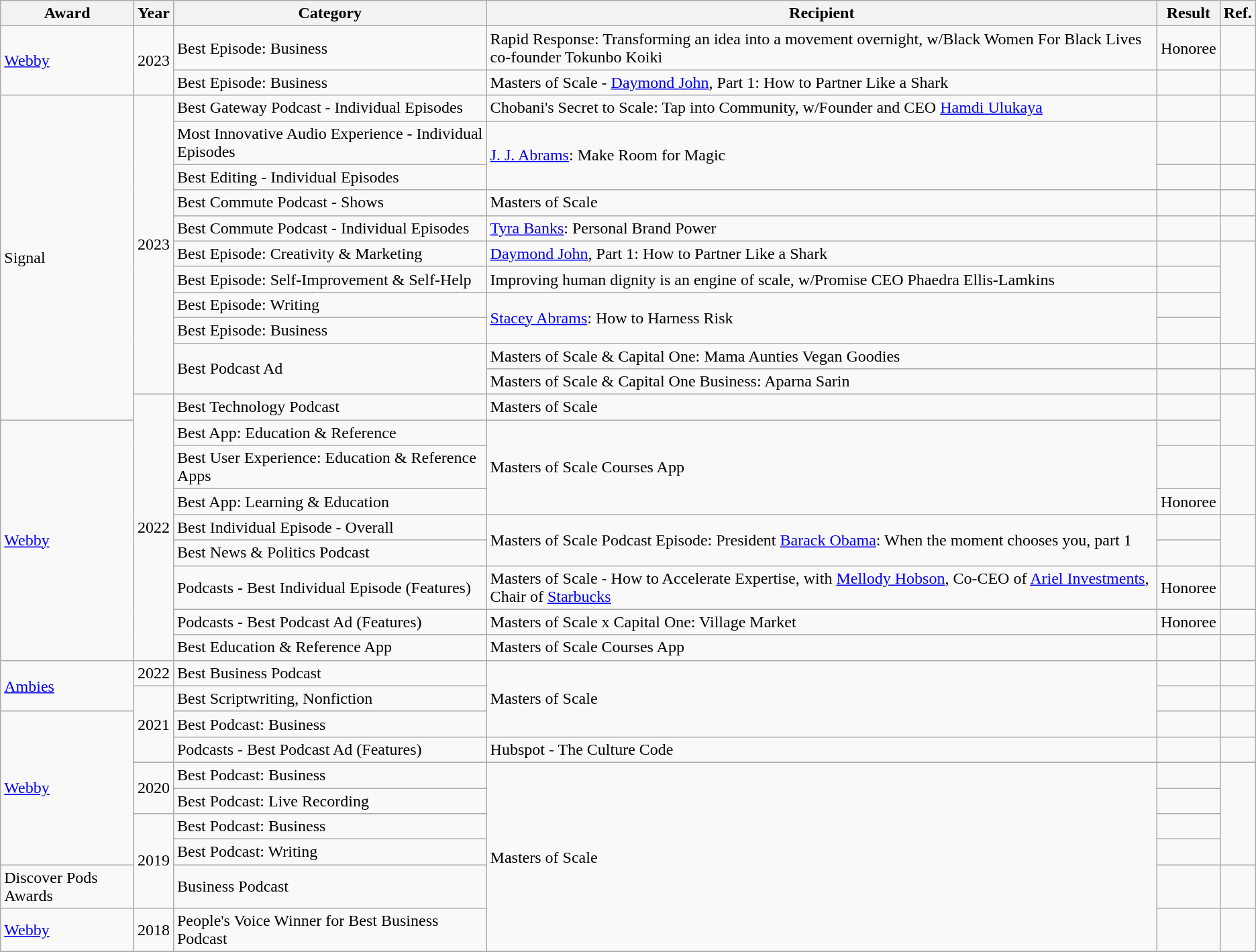<table class="wikitable">
<tr>
<th><strong>Award</strong></th>
<th><strong>Year</strong></th>
<th><strong>Category</strong></th>
<th><strong>Recipient</strong></th>
<th><strong>Result</strong></th>
<th><strong>Ref.</strong></th>
</tr>
<tr>
<td rowspan=2><a href='#'>Webby</a></td>
<td rowspan=2>2023</td>
<td>Best Episode: Business</td>
<td>Rapid Response: Transforming an idea into a movement overnight, w/Black Women For Black Lives co-founder Tokunbo Koiki</td>
<td>Honoree</td>
<td></td>
</tr>
<tr>
<td>Best Episode: Business</td>
<td>Masters of Scale - <a href='#'>Daymond John</a>, Part 1: How to Partner Like a Shark</td>
<td></td>
<td></td>
</tr>
<tr>
<td rowspan=12>Signal</td>
<td rowspan=11>2023</td>
<td>Best Gateway Podcast - Individual Episodes</td>
<td>Chobani's Secret to Scale: Tap into Community, w/Founder and CEO <a href='#'>Hamdi Ulukaya</a></td>
<td></td>
<td></td>
</tr>
<tr>
<td>Most Innovative Audio Experience - Individual Episodes</td>
<td rowspan=2><a href='#'>J. J. Abrams</a>: Make Room for Magic</td>
<td></td>
<td></td>
</tr>
<tr>
<td>Best Editing - Individual Episodes</td>
<td></td>
<td></td>
</tr>
<tr>
<td>Best Commute Podcast - Shows</td>
<td>Masters of Scale</td>
<td></td>
<td></td>
</tr>
<tr>
<td>Best Commute Podcast - Individual Episodes</td>
<td><a href='#'>Tyra Banks</a>: Personal Brand Power</td>
<td></td>
<td></td>
</tr>
<tr>
<td>Best Episode: Creativity & Marketing</td>
<td><a href='#'>Daymond John</a>, Part 1: How to Partner Like a Shark</td>
<td></td>
<td rowspan=4></td>
</tr>
<tr>
<td>Best Episode: Self-Improvement & Self-Help</td>
<td>Improving human dignity is an engine of scale, w/Promise CEO Phaedra Ellis-Lamkins</td>
<td></td>
</tr>
<tr>
<td>Best Episode: Writing</td>
<td rowspan=2><a href='#'>Stacey Abrams</a>: How to Harness Risk</td>
<td></td>
</tr>
<tr>
<td>Best Episode: Business</td>
<td></td>
</tr>
<tr>
<td rowspan=2>Best Podcast Ad</td>
<td>Masters of Scale & Capital One: Mama Aunties Vegan Goodies</td>
<td></td>
<td></td>
</tr>
<tr>
<td>Masters of Scale & Capital One Business: Aparna Sarin</td>
<td></td>
<td></td>
</tr>
<tr>
<td rowspan=9>2022</td>
<td>Best Technology Podcast</td>
<td>Masters of Scale</td>
<td></td>
<td rowspan=2></td>
</tr>
<tr>
<td rowspan=8><a href='#'>Webby</a></td>
<td>Best App: Education & Reference</td>
<td rowspan=3>Masters of Scale Courses App</td>
<td></td>
</tr>
<tr>
<td>Best User Experience: Education & Reference Apps</td>
<td></td>
<td rowspan=2></td>
</tr>
<tr>
<td>Best App: Learning & Education</td>
<td>Honoree</td>
</tr>
<tr>
<td>Best Individual Episode - Overall</td>
<td rowspan=2>Masters of Scale Podcast Episode: President <a href='#'>Barack Obama</a>: When the moment chooses you, part 1</td>
<td></td>
<td rowspan=2></td>
</tr>
<tr>
<td>Best News & Politics Podcast</td>
<td></td>
</tr>
<tr>
<td>Podcasts - Best Individual Episode (Features)</td>
<td>Masters of Scale - How to Accelerate Expertise, with <a href='#'>Mellody Hobson</a>, Co-CEO of <a href='#'>Ariel Investments</a>, Chair of <a href='#'>Starbucks</a></td>
<td>Honoree</td>
<td></td>
</tr>
<tr>
<td>Podcasts - Best Podcast Ad (Features)</td>
<td>Masters of Scale x Capital One: Village Market</td>
<td>Honoree</td>
<td></td>
</tr>
<tr>
<td>Best Education & Reference App</td>
<td>Masters of Scale Courses App</td>
<td></td>
<td></td>
</tr>
<tr>
<td rowspan=2><a href='#'>Ambies</a></td>
<td>2022</td>
<td>Best Business Podcast</td>
<td rowspan=3>Masters of Scale</td>
<td></td>
<td></td>
</tr>
<tr>
<td rowspan=3>2021</td>
<td>Best Scriptwriting, Nonfiction</td>
<td></td>
<td></td>
</tr>
<tr>
<td rowspan=6><a href='#'>Webby</a></td>
<td>Best Podcast: Business</td>
<td></td>
<td></td>
</tr>
<tr>
<td>Podcasts - Best Podcast Ad (Features)</td>
<td>Hubspot - The Culture Code</td>
<td></td>
<td></td>
</tr>
<tr>
<td rowspan=2>2020</td>
<td>Best Podcast: Business</td>
<td rowspan=6>Masters of Scale</td>
<td></td>
<td rowspan=4></td>
</tr>
<tr>
<td>Best Podcast: Live Recording</td>
<td></td>
</tr>
<tr>
<td rowspan=3>2019</td>
<td>Best Podcast: Business</td>
<td></td>
</tr>
<tr>
<td>Best Podcast: Writing</td>
<td></td>
</tr>
<tr>
<td>Discover Pods Awards</td>
<td>Business Podcast</td>
<td></td>
<td></td>
</tr>
<tr>
<td><a href='#'>Webby</a></td>
<td>2018</td>
<td>People's Voice Winner for Best Business Podcast</td>
<td></td>
<td></td>
</tr>
<tr>
</tr>
</table>
